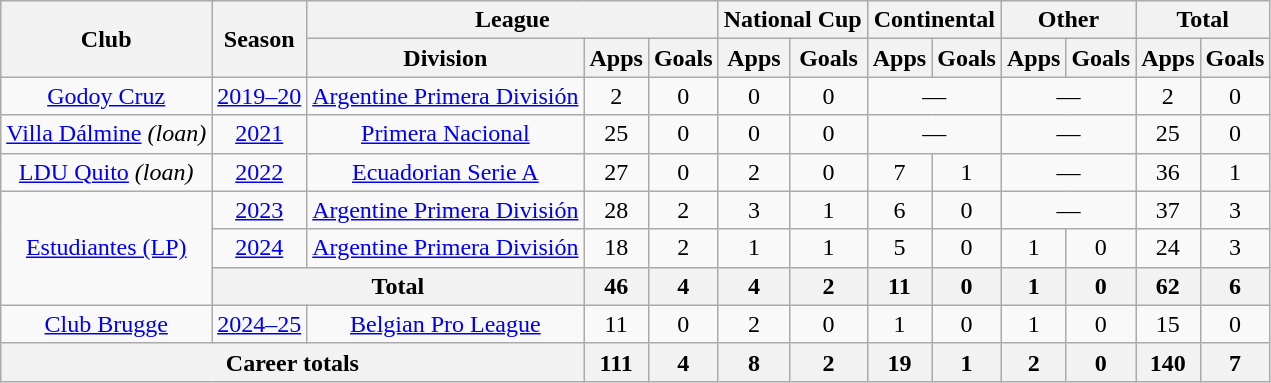<table class="wikitable" style="text-align:center">
<tr>
<th rowspan="2">Club</th>
<th rowspan="2">Season</th>
<th colspan="3">League</th>
<th colspan="2">National Cup</th>
<th colspan="2">Continental</th>
<th colspan="2">Other</th>
<th colspan="2">Total</th>
</tr>
<tr>
<th>Division</th>
<th>Apps</th>
<th>Goals</th>
<th>Apps</th>
<th>Goals</th>
<th>Apps</th>
<th>Goals</th>
<th>Apps</th>
<th>Goals</th>
<th>Apps</th>
<th>Goals</th>
</tr>
<tr>
<td><a href='#'>Godoy Cruz</a></td>
<td><a href='#'>2019–20</a></td>
<td><a href='#'>Argentine Primera División</a></td>
<td>2</td>
<td>0</td>
<td>0</td>
<td>0</td>
<td colspan="2">—</td>
<td colspan="2">—</td>
<td>2</td>
<td>0</td>
</tr>
<tr>
<td><a href='#'>Villa Dálmine</a> <em>(loan)</em></td>
<td><a href='#'>2021</a></td>
<td><a href='#'>Primera Nacional</a></td>
<td>25</td>
<td>0</td>
<td>0</td>
<td>0</td>
<td colspan="2">—</td>
<td colspan="2">—</td>
<td>25</td>
<td>0</td>
</tr>
<tr>
<td><a href='#'>LDU Quito</a> <em>(loan)</em></td>
<td><a href='#'>2022</a></td>
<td><a href='#'>Ecuadorian Serie A</a></td>
<td>27</td>
<td>0</td>
<td>2</td>
<td>0</td>
<td>7</td>
<td>1</td>
<td colspan="2">—</td>
<td>36</td>
<td>1</td>
</tr>
<tr>
<td rowspan="3"><a href='#'>Estudiantes (LP)</a></td>
<td><a href='#'>2023</a></td>
<td><a href='#'>Argentine Primera División</a></td>
<td>28</td>
<td>2</td>
<td>3</td>
<td>1</td>
<td>6</td>
<td>0</td>
<td colspan="2">—</td>
<td>37</td>
<td>3</td>
</tr>
<tr>
<td><a href='#'>2024</a></td>
<td><a href='#'>Argentine Primera División</a></td>
<td>18</td>
<td>2</td>
<td>1</td>
<td>1</td>
<td>5</td>
<td>0</td>
<td>1</td>
<td>0</td>
<td>24</td>
<td>3</td>
</tr>
<tr>
<th colspan="2">Total</th>
<th>46</th>
<th>4</th>
<th>4</th>
<th>2</th>
<th>11</th>
<th>0</th>
<th>1</th>
<th>0</th>
<th>62</th>
<th>6</th>
</tr>
<tr>
<td><a href='#'>Club Brugge</a></td>
<td><a href='#'>2024–25</a></td>
<td><a href='#'>Belgian Pro League</a></td>
<td>11</td>
<td>0</td>
<td>2</td>
<td>0</td>
<td>1</td>
<td>0</td>
<td>1</td>
<td>0</td>
<td>15</td>
<td>0</td>
</tr>
<tr>
<th colspan="3">Career totals</th>
<th>111</th>
<th>4</th>
<th>8</th>
<th>2</th>
<th>19</th>
<th>1</th>
<th>2</th>
<th>0</th>
<th>140</th>
<th>7</th>
</tr>
</table>
